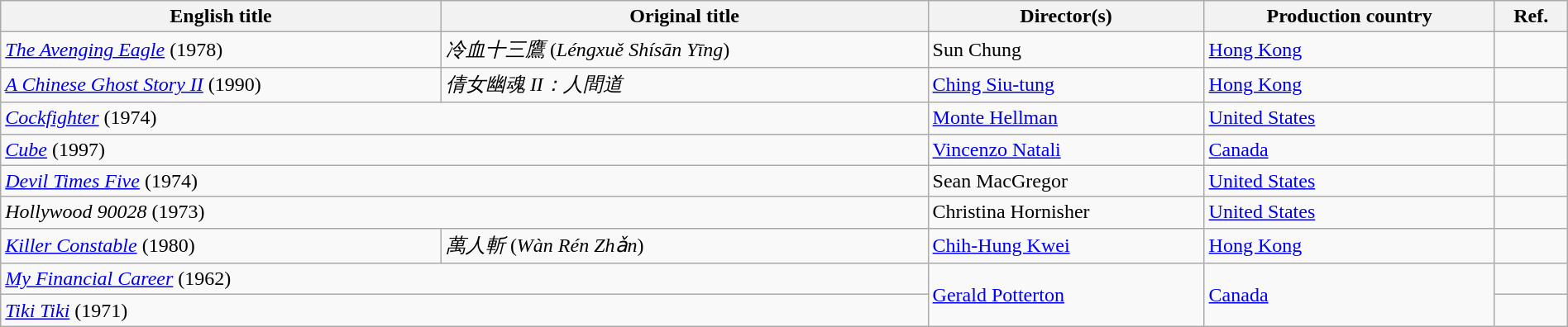<table class="wikitable" width=100%>
<tr>
<th scope="col">English title</th>
<th scope="col">Original title</th>
<th scope="col">Director(s)</th>
<th scope="col">Production country</th>
<th scope="col">Ref.</th>
</tr>
<tr>
<td><em><a href='#'>The Avenging Eagle</a></em> (1978)</td>
<td><em>冷血十三鷹</em> (<em>Léngxuě Shísān Yīng</em>)</td>
<td>Sun Chung</td>
<td><a href='#'>Hong Kong</a></td>
<td align="center"></td>
</tr>
<tr>
<td><em><a href='#'>A Chinese Ghost Story II</a></em> (1990)</td>
<td><em>倩女幽魂 II：人間道</em></td>
<td><a href='#'>Ching Siu-tung</a></td>
<td><a href='#'>Hong Kong</a></td>
<td align="center"></td>
</tr>
<tr>
<td colspan="2"><em><a href='#'>Cockfighter</a></em> (1974)</td>
<td><a href='#'>Monte Hellman</a></td>
<td><a href='#'>United States</a></td>
<td align="center"></td>
</tr>
<tr>
<td colspan="2"><em><a href='#'>Cube</a></em> (1997)</td>
<td><a href='#'>Vincenzo Natali</a></td>
<td><a href='#'>Canada</a></td>
<td align="center"></td>
</tr>
<tr>
<td colspan="2"><em><a href='#'>Devil Times Five</a></em> (1974)</td>
<td>Sean MacGregor</td>
<td><a href='#'>United States</a></td>
<td align="center"></td>
</tr>
<tr>
<td colspan="2"><em>Hollywood 90028</em> (1973)</td>
<td>Christina Hornisher</td>
<td><a href='#'>United States</a></td>
<td align="center"></td>
</tr>
<tr>
<td><em><a href='#'>Killer Constable</a></em> (1980)</td>
<td><em>萬人斬</em> (<em>Wàn Rén Zhǎn</em>)</td>
<td><a href='#'>Chih-Hung Kwei</a></td>
<td><a href='#'>Hong Kong</a></td>
<td align="center"></td>
</tr>
<tr>
<td colspan="2"><em><a href='#'>My Financial Career</a></em> (1962)</td>
<td rowspan="2"><a href='#'>Gerald Potterton</a></td>
<td rowspan="2"><a href='#'>Canada</a></td>
<td align="center"></td>
</tr>
<tr>
<td colspan="2"><em><a href='#'>Tiki Tiki</a></em> (1971)</td>
<td align="center"></td>
</tr>
</table>
